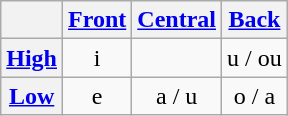<table class="wikitable" style="text-align:center;">
<tr>
<th></th>
<th><a href='#'>Front</a></th>
<th><a href='#'>Central</a></th>
<th><a href='#'>Back</a></th>
</tr>
<tr>
<th><a href='#'>High</a></th>
<td>i </td>
<td></td>
<td>u / ou </td>
</tr>
<tr>
<th><a href='#'>Low</a></th>
<td>e </td>
<td>a / u </td>
<td>o / a </td>
</tr>
</table>
